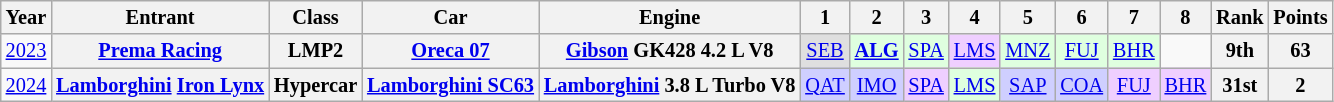<table class="wikitable" style="text-align:center; font-size:85%">
<tr>
<th>Year</th>
<th>Entrant</th>
<th>Class</th>
<th>Car</th>
<th>Engine</th>
<th>1</th>
<th>2</th>
<th>3</th>
<th>4</th>
<th>5</th>
<th>6</th>
<th>7</th>
<th>8</th>
<th>Rank</th>
<th>Points</th>
</tr>
<tr>
<td><a href='#'>2023</a></td>
<th nowrap><a href='#'>Prema Racing</a></th>
<th>LMP2</th>
<th nowrap><a href='#'>Oreca 07</a></th>
<th nowrap><a href='#'>Gibson</a> GK428 4.2 L V8</th>
<td style="background:#DFDFDF;"><a href='#'>SEB</a><br> </td>
<td style="background:#DFFFDF;"><strong><a href='#'>ALG</a></strong><br> </td>
<td style="background:#DFFFDF;"><a href='#'>SPA</a><br></td>
<td style="background:#EFCFFF;"><a href='#'>LMS</a><br></td>
<td style="background:#DFFFDF;"><a href='#'>MNZ</a><br></td>
<td style="background:#DFFFDF;"><a href='#'>FUJ</a><br></td>
<td style="background:#DFFFDF;"><a href='#'>BHR</a><br></td>
<td></td>
<th>9th</th>
<th>63</th>
</tr>
<tr>
<td><a href='#'>2024</a></td>
<th><a href='#'>Lamborghini</a> <a href='#'>Iron Lynx</a></th>
<th>Hypercar</th>
<th><a href='#'>Lamborghini SC63</a></th>
<th><a href='#'>Lamborghini</a> 3.8 L Turbo V8</th>
<td style="background:#CFCFFF;"><a href='#'>QAT</a><br></td>
<td style="background:#CFCFFF;"><a href='#'>IMO</a><br></td>
<td style="background:#EFCFFF;"><a href='#'>SPA</a><br></td>
<td style="background:#DFFFDF;"><a href='#'>LMS</a><br></td>
<td style="background:#CFCFFF;"><a href='#'>SAP</a><br></td>
<td style="background:#CFCFFF;"><a href='#'>COA</a><br></td>
<td style="background:#EFCFFF;"><a href='#'>FUJ</a><br></td>
<td style="background:#EFCFFF;"><a href='#'>BHR</a><br></td>
<th>31st</th>
<th>2</th>
</tr>
</table>
